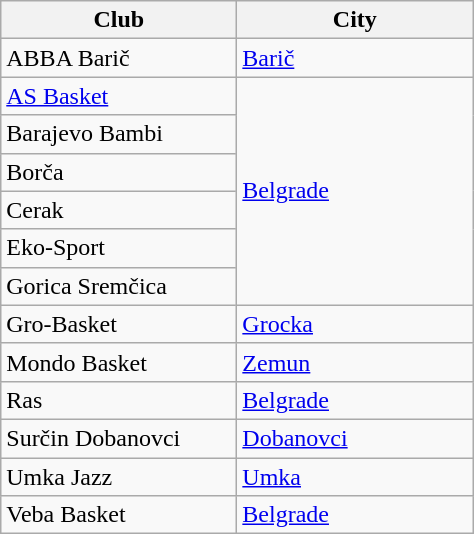<table class="wikitable sortable">
<tr>
<th width=150>Club</th>
<th width=150>City</th>
</tr>
<tr>
<td>ABBA Barič</td>
<td><a href='#'>Barič</a></td>
</tr>
<tr>
<td><a href='#'>AS Basket</a></td>
<td rowspan=6><a href='#'>Belgrade</a></td>
</tr>
<tr>
<td>Barajevo Bambi</td>
</tr>
<tr>
<td>Borča</td>
</tr>
<tr>
<td>Cerak</td>
</tr>
<tr>
<td>Eko-Sport</td>
</tr>
<tr>
<td>Gorica Sremčica</td>
</tr>
<tr>
<td>Gro-Basket</td>
<td><a href='#'>Grocka</a></td>
</tr>
<tr>
<td>Mondo Basket</td>
<td><a href='#'>Zemun</a></td>
</tr>
<tr>
<td>Ras</td>
<td><a href='#'>Belgrade</a></td>
</tr>
<tr>
<td>Surčin Dobanovci</td>
<td><a href='#'>Dobanovci</a></td>
</tr>
<tr>
<td>Umka Jazz</td>
<td><a href='#'>Umka</a></td>
</tr>
<tr>
<td>Veba Basket</td>
<td><a href='#'>Belgrade</a></td>
</tr>
</table>
